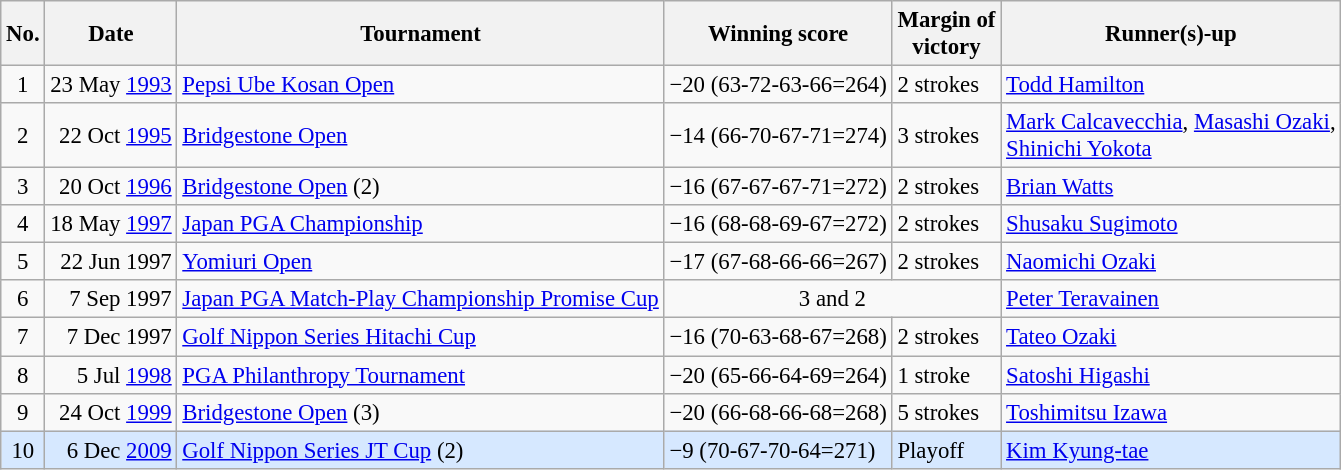<table class="wikitable" style="font-size:95%;">
<tr>
<th>No.</th>
<th>Date</th>
<th>Tournament</th>
<th>Winning score</th>
<th>Margin of<br>victory</th>
<th>Runner(s)-up</th>
</tr>
<tr>
<td align=center>1</td>
<td align=right>23 May <a href='#'>1993</a></td>
<td><a href='#'>Pepsi Ube Kosan Open</a></td>
<td>−20 (63-72-63-66=264)</td>
<td>2 strokes</td>
<td> <a href='#'>Todd Hamilton</a></td>
</tr>
<tr>
<td align=center>2</td>
<td align=right>22 Oct <a href='#'>1995</a></td>
<td><a href='#'>Bridgestone Open</a></td>
<td>−14 (66-70-67-71=274)</td>
<td>3 strokes</td>
<td> <a href='#'>Mark Calcavecchia</a>,  <a href='#'>Masashi Ozaki</a>,<br> <a href='#'>Shinichi Yokota</a></td>
</tr>
<tr>
<td align=center>3</td>
<td align=right>20 Oct <a href='#'>1996</a></td>
<td><a href='#'>Bridgestone Open</a> (2)</td>
<td>−16 (67-67-67-71=272)</td>
<td>2 strokes</td>
<td> <a href='#'>Brian Watts</a></td>
</tr>
<tr>
<td align=center>4</td>
<td align=right>18 May <a href='#'>1997</a></td>
<td><a href='#'>Japan PGA Championship</a></td>
<td>−16 (68-68-69-67=272)</td>
<td>2 strokes</td>
<td> <a href='#'>Shusaku Sugimoto</a></td>
</tr>
<tr>
<td align=center>5</td>
<td align=right>22 Jun 1997</td>
<td><a href='#'>Yomiuri Open</a></td>
<td>−17 (67-68-66-66=267)</td>
<td>2 strokes</td>
<td> <a href='#'>Naomichi Ozaki</a></td>
</tr>
<tr>
<td align=center>6</td>
<td align=right>7 Sep 1997</td>
<td><a href='#'>Japan PGA Match-Play Championship Promise Cup</a></td>
<td colspan=2 align=center>3 and 2</td>
<td> <a href='#'>Peter Teravainen</a></td>
</tr>
<tr>
<td align=center>7</td>
<td align=right>7 Dec 1997</td>
<td><a href='#'>Golf Nippon Series Hitachi Cup</a></td>
<td>−16 (70-63-68-67=268)</td>
<td>2 strokes</td>
<td> <a href='#'>Tateo Ozaki</a></td>
</tr>
<tr>
<td align=center>8</td>
<td align=right>5 Jul <a href='#'>1998</a></td>
<td><a href='#'>PGA Philanthropy Tournament</a></td>
<td>−20 (65-66-64-69=264)</td>
<td>1 stroke</td>
<td> <a href='#'>Satoshi Higashi</a></td>
</tr>
<tr>
<td align=center>9</td>
<td align=right>24 Oct <a href='#'>1999</a></td>
<td><a href='#'>Bridgestone Open</a> (3)</td>
<td>−20 (66-68-66-68=268)</td>
<td>5 strokes</td>
<td> <a href='#'>Toshimitsu Izawa</a></td>
</tr>
<tr style="background:#D6E8FF;">
<td align=center>10</td>
<td align=right>6 Dec <a href='#'>2009</a></td>
<td><a href='#'>Golf Nippon Series JT Cup</a> (2)</td>
<td>−9 (70-67-70-64=271)</td>
<td>Playoff</td>
<td> <a href='#'>Kim Kyung-tae</a></td>
</tr>
</table>
